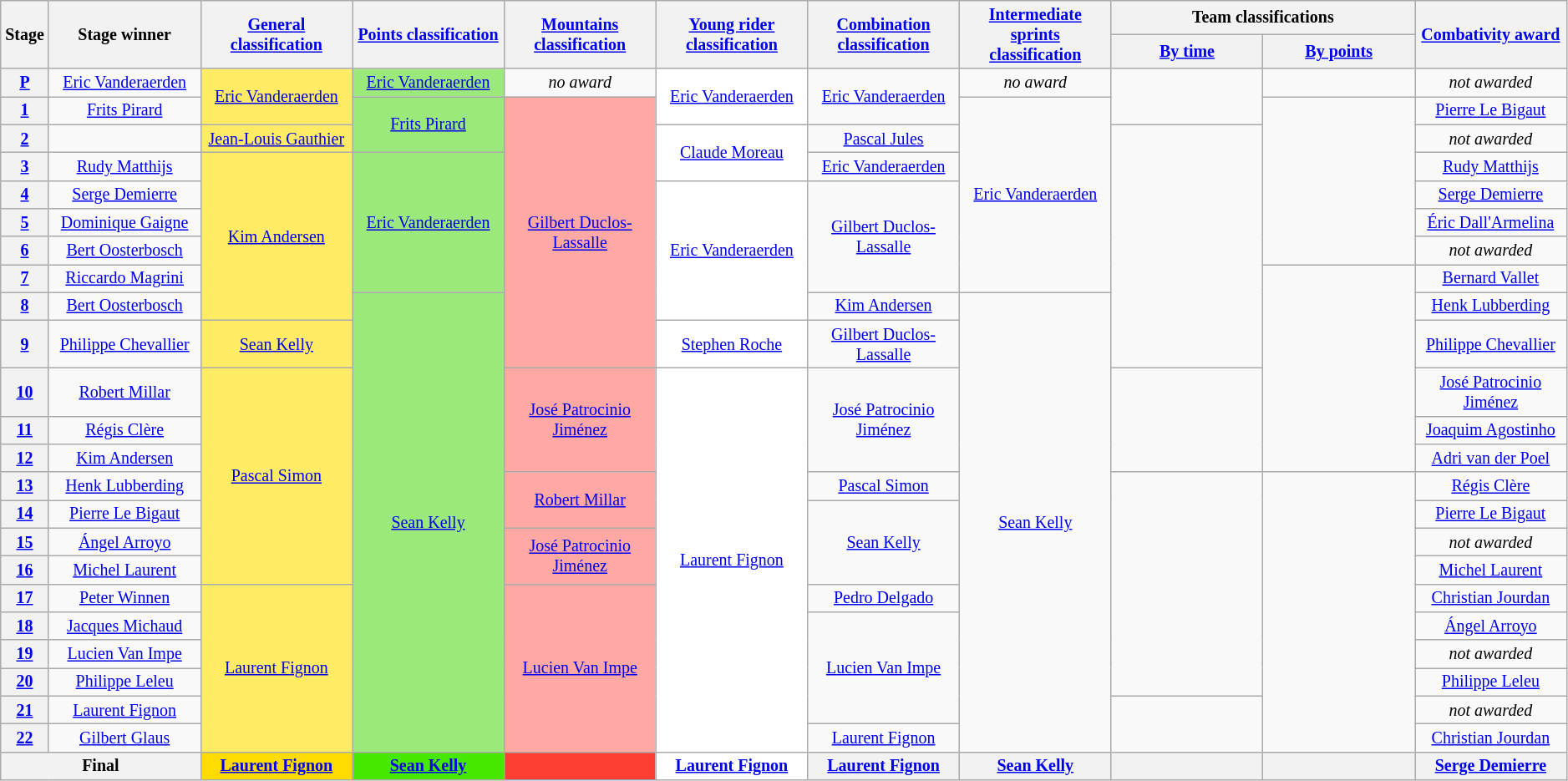<table class="wikitable" style="text-align:center; font-size:smaller; clear:both;">
<tr>
<th scope="col" style="width:1%;" rowspan="2">Stage</th>
<th scope="col" style="width:9%;" rowspan="2">Stage winner</th>
<th scope="col" style="width:9%;" rowspan="2"><a href='#'>General classification</a><br></th>
<th scope="col" style="width:9%;" rowspan="2"><a href='#'>Points classification</a><br></th>
<th scope="col" style="width:9%;" rowspan="2"><a href='#'>Mountains classification</a><br></th>
<th scope="col" style="width:9%;" rowspan="2"><a href='#'>Young rider classification</a><br></th>
<th scope="col" style="width:9%;" rowspan=2><a href='#'>Combination classification</a></th>
<th scope="col" style="width:9%;" rowspan="2"><a href='#'>Intermediate sprints classification</a></th>
<th scope="col" style="width:18%;" colspan="2">Team classifications</th>
<th scope="col" style="width:9%;" rowspan="2"><a href='#'>Combativity award</a></th>
</tr>
<tr>
<th scope="col" style="width:9%;"><a href='#'>By time</a></th>
<th scope="col" style="width:9%;"><a href='#'>By points</a></th>
</tr>
<tr>
<th scope="row"><a href='#'>P</a></th>
<td><a href='#'>Eric Vanderaerden</a></td>
<td style="background:#FFEB64;" rowspan="2"><a href='#'>Eric Vanderaerden</a></td>
<td style="background:#9CE97B;"><a href='#'>Eric Vanderaerden</a></td>
<td><em>no award</em></td>
<td style="background:white;" rowspan="2"><a href='#'>Eric Vanderaerden</a></td>
<td rowspan="2"><a href='#'>Eric Vanderaerden</a></td>
<td><em>no award</em></td>
<td rowspan="2"></td>
<td></td>
<td><em>not awarded</em></td>
</tr>
<tr>
<th scope="row"><a href='#'>1</a></th>
<td><a href='#'>Frits Pirard</a></td>
<td style="background:#9CE97B;" rowspan="2"><a href='#'>Frits Pirard</a></td>
<td style="background:#FFA8A4;" rowspan="9"><a href='#'>Gilbert Duclos-Lassalle</a></td>
<td rowspan="7"><a href='#'>Eric Vanderaerden</a></td>
<td rowspan="6"></td>
<td><a href='#'>Pierre Le Bigaut</a></td>
</tr>
<tr>
<th scope="row"><a href='#'>2</a></th>
<td></td>
<td style="background:#FFEB64;"><a href='#'>Jean-Louis Gauthier</a></td>
<td style="background:white;" rowspan="2"><a href='#'>Claude Moreau</a></td>
<td><a href='#'>Pascal Jules</a></td>
<td rowspan="8"></td>
<td><em>not awarded</em></td>
</tr>
<tr>
<th scope="row"><a href='#'>3</a></th>
<td><a href='#'>Rudy Matthijs</a></td>
<td style="background:#FFEB64;" rowspan="6"><a href='#'>Kim Andersen</a></td>
<td style="background:#9CE97B;" rowspan="5"><a href='#'>Eric Vanderaerden</a></td>
<td><a href='#'>Eric Vanderaerden</a></td>
<td><a href='#'>Rudy Matthijs</a></td>
</tr>
<tr>
<th scope="row"><a href='#'>4</a></th>
<td><a href='#'>Serge Demierre</a></td>
<td style="background:white;" rowspan="5"><a href='#'>Eric Vanderaerden</a></td>
<td rowspan="4"><a href='#'>Gilbert Duclos-Lassalle</a></td>
<td><a href='#'>Serge Demierre</a></td>
</tr>
<tr>
<th scope="row"><a href='#'>5</a></th>
<td><a href='#'>Dominique Gaigne</a></td>
<td><a href='#'>Éric Dall'Armelina</a></td>
</tr>
<tr>
<th scope="row"><a href='#'>6</a></th>
<td><a href='#'>Bert Oosterbosch</a></td>
<td><em>not awarded</em></td>
</tr>
<tr>
<th scope="row"><a href='#'>7</a></th>
<td><a href='#'>Riccardo Magrini</a></td>
<td rowspan="6"></td>
<td><a href='#'>Bernard Vallet</a></td>
</tr>
<tr>
<th scope="row"><a href='#'>8</a></th>
<td><a href='#'>Bert Oosterbosch</a></td>
<td style="background:#9CE97B;" rowspan="15"><a href='#'>Sean Kelly</a></td>
<td><a href='#'>Kim Andersen</a></td>
<td rowspan="15"><a href='#'>Sean Kelly</a></td>
<td><a href='#'>Henk Lubberding</a></td>
</tr>
<tr>
<th scope="row"><a href='#'>9</a></th>
<td><a href='#'>Philippe Chevallier</a></td>
<td style="background:#FFEB64;"><a href='#'>Sean Kelly</a></td>
<td style="background:white;"><a href='#'>Stephen Roche</a></td>
<td><a href='#'>Gilbert Duclos-Lassalle</a></td>
<td><a href='#'>Philippe Chevallier</a></td>
</tr>
<tr>
<th scope="row"><a href='#'>10</a></th>
<td><a href='#'>Robert Millar</a></td>
<td style="background:#FFEB64;" rowspan="7"><a href='#'>Pascal Simon</a></td>
<td style="background:#FFA8A4;" rowspan="3"><a href='#'>José Patrocinio Jiménez</a></td>
<td style="background:white;" rowspan="13"><a href='#'>Laurent Fignon</a></td>
<td rowspan="3"><a href='#'>José Patrocinio Jiménez</a></td>
<td rowspan="3"></td>
<td><a href='#'>José Patrocinio Jiménez</a></td>
</tr>
<tr>
<th scope="row"><a href='#'>11</a></th>
<td><a href='#'>Régis Clère</a></td>
<td><a href='#'>Joaquim Agostinho</a></td>
</tr>
<tr>
<th scope="row"><a href='#'>12</a></th>
<td><a href='#'>Kim Andersen</a></td>
<td><a href='#'>Adri van der Poel</a></td>
</tr>
<tr>
<th scope="row"><a href='#'>13</a></th>
<td><a href='#'>Henk Lubberding</a></td>
<td style="background:#FFA8A4;" rowspan="2"><a href='#'>Robert Millar</a></td>
<td><a href='#'>Pascal Simon</a></td>
<td rowspan="8"></td>
<td rowspan="10"></td>
<td><a href='#'>Régis Clère</a></td>
</tr>
<tr>
<th scope="row"><a href='#'>14</a></th>
<td><a href='#'>Pierre Le Bigaut</a></td>
<td rowspan="3"><a href='#'>Sean Kelly</a></td>
<td><a href='#'>Pierre Le Bigaut</a></td>
</tr>
<tr>
<th scope="row"><a href='#'>15</a></th>
<td><a href='#'>Ángel Arroyo</a></td>
<td style="background:#FFA8A4;" rowspan="2"><a href='#'>José Patrocinio Jiménez</a></td>
<td><em>not awarded</em></td>
</tr>
<tr>
<th scope="row"><a href='#'>16</a></th>
<td><a href='#'>Michel Laurent</a></td>
<td><a href='#'>Michel Laurent</a></td>
</tr>
<tr>
<th scope="row"><a href='#'>17</a></th>
<td><a href='#'>Peter Winnen</a></td>
<td style="background:#FFEB64;" rowspan="6"><a href='#'>Laurent Fignon</a></td>
<td style="background:#FFA8A4;" rowspan="6"><a href='#'>Lucien Van Impe</a></td>
<td><a href='#'>Pedro Delgado</a></td>
<td><a href='#'>Christian Jourdan</a></td>
</tr>
<tr>
<th scope="row"><a href='#'>18</a></th>
<td><a href='#'>Jacques Michaud</a></td>
<td rowspan="4"><a href='#'>Lucien Van Impe</a></td>
<td><a href='#'>Ángel Arroyo</a></td>
</tr>
<tr>
<th scope="row"><a href='#'>19</a></th>
<td><a href='#'>Lucien Van Impe</a></td>
<td><em>not awarded</em></td>
</tr>
<tr>
<th scope="row"><a href='#'>20</a></th>
<td><a href='#'>Philippe Leleu</a></td>
<td><a href='#'>Philippe Leleu</a></td>
</tr>
<tr>
<th scope="row"><a href='#'>21</a></th>
<td><a href='#'>Laurent Fignon</a></td>
<td rowspan="2"></td>
<td><em>not awarded</em></td>
</tr>
<tr>
<th scope="row"><a href='#'>22</a></th>
<td><a href='#'>Gilbert Glaus</a></td>
<td><a href='#'>Laurent Fignon</a></td>
<td><a href='#'>Christian Jourdan</a></td>
</tr>
<tr>
<th scope="row" colspan="2">Final</th>
<th style="background:#FFDB00;"><a href='#'>Laurent Fignon</a></th>
<th style="background:#46E800;"><a href='#'>Sean Kelly</a></th>
<th style="background:#FF3E33;"></th>
<th style="background:white;"><a href='#'>Laurent Fignon</a></th>
<th><a href='#'>Laurent Fignon</a></th>
<th><a href='#'>Sean Kelly</a></th>
<th></th>
<th></th>
<th><a href='#'>Serge Demierre</a></th>
</tr>
</table>
